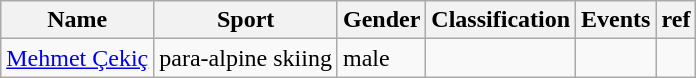<table class="wikitable">
<tr>
<th>Name</th>
<th>Sport</th>
<th>Gender</th>
<th>Classification</th>
<th>Events</th>
<th>ref</th>
</tr>
<tr>
<td><a href='#'>Mehmet Çekiç</a></td>
<td>para-alpine skiing</td>
<td>male</td>
<td></td>
<td></td>
<td></td>
</tr>
</table>
